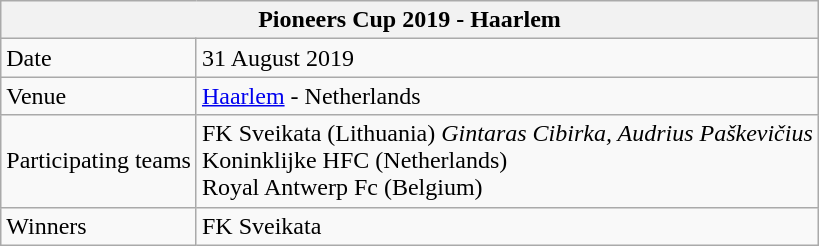<table class="wikitable">
<tr>
<th colspan=2>Pioneers Cup 2019 - Haarlem</th>
</tr>
<tr>
<td>Date</td>
<td>31 August 2019</td>
</tr>
<tr>
<td>Venue</td>
<td><a href='#'>Haarlem</a> - Netherlands</td>
</tr>
<tr>
<td>Participating teams</td>
<td>FK Sveikata (Lithuania) <em>Gintaras Cibirka, Audrius Paškevičius</em><br>Koninklijke HFC (Netherlands) <br>Royal Antwerp Fc (Belgium)</td>
</tr>
<tr>
<td>Winners</td>
<td>FK Sveikata</td>
</tr>
</table>
